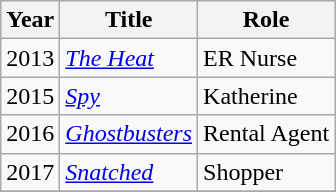<table class="wikitable">
<tr>
<th>Year</th>
<th>Title</th>
<th>Role</th>
</tr>
<tr>
<td>2013</td>
<td><em><a href='#'>The Heat</a></em></td>
<td>ER Nurse</td>
</tr>
<tr>
<td>2015</td>
<td><em><a href='#'>Spy</a></em></td>
<td>Katherine</td>
</tr>
<tr>
<td>2016</td>
<td><em><a href='#'>Ghostbusters</a></em></td>
<td>Rental Agent</td>
</tr>
<tr>
<td>2017</td>
<td><em><a href='#'>Snatched</a></em></td>
<td>Shopper</td>
</tr>
<tr>
</tr>
</table>
